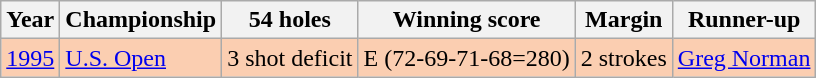<table class="wikitable">
<tr>
<th>Year</th>
<th>Championship</th>
<th>54 holes</th>
<th>Winning score</th>
<th>Margin</th>
<th>Runner-up</th>
</tr>
<tr style="background:#fbceb1;">
<td><a href='#'>1995</a></td>
<td><a href='#'>U.S. Open</a></td>
<td>3 shot deficit</td>
<td>E (72-69-71-68=280)</td>
<td>2 strokes</td>
<td> <a href='#'>Greg Norman</a></td>
</tr>
</table>
